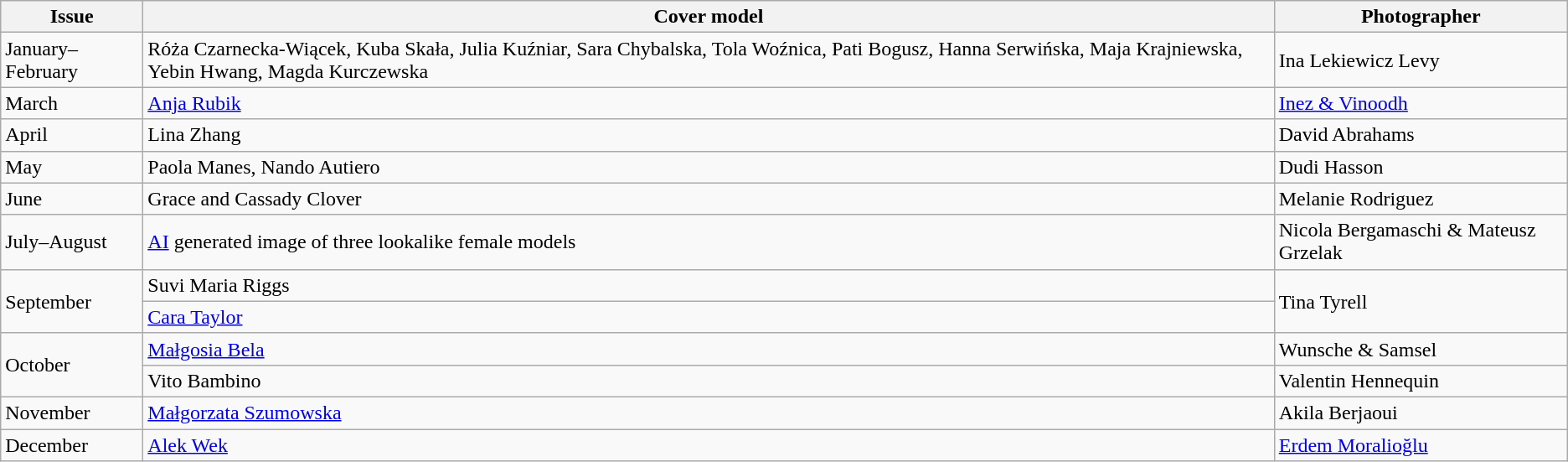<table class="sortable wikitable">
<tr>
<th>Issue</th>
<th>Cover model</th>
<th>Photographer</th>
</tr>
<tr>
<td>January–February</td>
<td>Róża Czarnecka-Wiącek, Kuba Skała, Julia Kuźniar, Sara Chybalska, Tola Woźnica, Pati Bogusz, Hanna Serwińska, Maja Krajniewska, Yebin Hwang, Magda Kurczewska</td>
<td>Ina Lekiewicz Levy</td>
</tr>
<tr>
<td>March</td>
<td><a href='#'>Anja Rubik</a></td>
<td><a href='#'>Inez & Vinoodh</a></td>
</tr>
<tr>
<td>April</td>
<td>Lina Zhang</td>
<td>David Abrahams</td>
</tr>
<tr>
<td>May</td>
<td>Paola Manes, Nando Autiero</td>
<td>Dudi Hasson</td>
</tr>
<tr>
<td>June</td>
<td>Grace and Cassady Clover</td>
<td>Melanie Rodriguez</td>
</tr>
<tr>
<td>July–August</td>
<td><a href='#'>AI</a> generated image of three lookalike female models</td>
<td>Nicola Bergamaschi & Mateusz Grzelak</td>
</tr>
<tr>
<td rowspan="2">September</td>
<td>Suvi Maria Riggs</td>
<td rowspan="2">Tina Tyrell</td>
</tr>
<tr>
<td><a href='#'>Cara Taylor</a></td>
</tr>
<tr>
<td rowspan="2">October</td>
<td><a href='#'>Małgosia Bela</a></td>
<td>Wunsche & Samsel</td>
</tr>
<tr>
<td>Vito Bambino</td>
<td>Valentin Hennequin</td>
</tr>
<tr>
<td>November</td>
<td><a href='#'>Małgorzata Szumowska</a></td>
<td>Akila Berjaoui</td>
</tr>
<tr>
<td>December</td>
<td><a href='#'>Alek Wek</a></td>
<td><a href='#'>Erdem Moralioğlu</a></td>
</tr>
</table>
